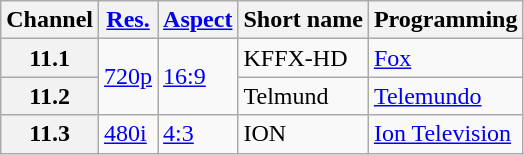<table class="wikitable">
<tr>
<th>Channel</th>
<th><a href='#'>Res.</a></th>
<th><a href='#'>Aspect</a></th>
<th>Short name</th>
<th>Programming</th>
</tr>
<tr>
<th scope = "row">11.1</th>
<td rowspan="2"><a href='#'>720p</a></td>
<td rowspan="2"><a href='#'>16:9</a></td>
<td>KFFX-HD</td>
<td><a href='#'>Fox</a></td>
</tr>
<tr>
<th scope = "row">11.2</th>
<td>Telmund</td>
<td><a href='#'>Telemundo</a></td>
</tr>
<tr>
<th scope = "row">11.3</th>
<td><a href='#'>480i</a></td>
<td><a href='#'>4:3</a></td>
<td>ION</td>
<td><a href='#'>Ion Television</a></td>
</tr>
</table>
